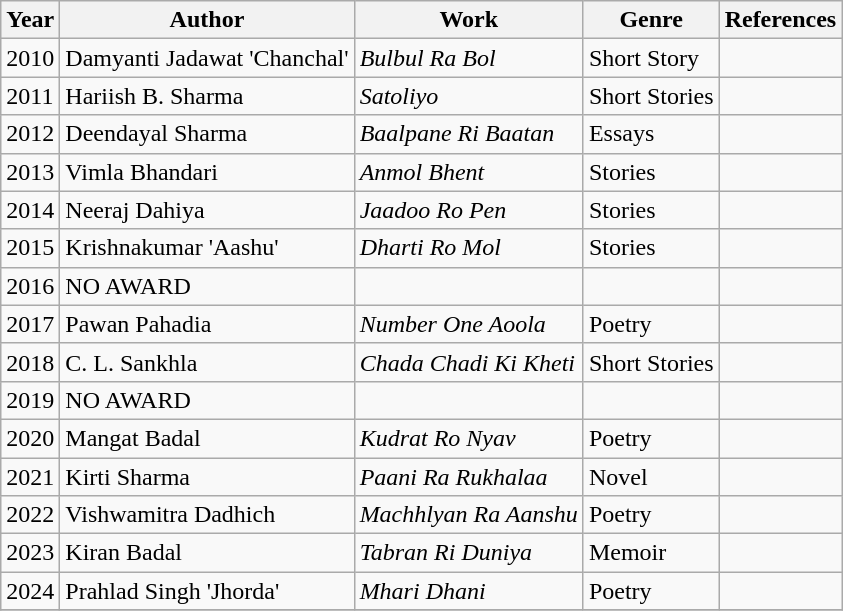<table class="wikitable sortable">
<tr>
<th>Year</th>
<th>Author</th>
<th>Work</th>
<th>Genre</th>
<th class="unsortable">References</th>
</tr>
<tr>
<td>2010</td>
<td>Damyanti Jadawat 'Chanchal'</td>
<td><em>Bulbul Ra Bol</em></td>
<td>Short Story</td>
<td></td>
</tr>
<tr>
<td>2011</td>
<td>Hariish B. Sharma</td>
<td><em>Satoliyo</em></td>
<td>Short Stories</td>
<td></td>
</tr>
<tr>
<td>2012</td>
<td>Deendayal Sharma</td>
<td><em>Baalpane Ri Baatan</em></td>
<td>Essays</td>
<td></td>
</tr>
<tr>
<td>2013</td>
<td>Vimla Bhandari</td>
<td><em>Anmol Bhent</em></td>
<td>Stories</td>
<td></td>
</tr>
<tr>
<td>2014</td>
<td>Neeraj Dahiya</td>
<td><em>Jaadoo Ro Pen</em></td>
<td>Stories</td>
<td></td>
</tr>
<tr>
<td>2015</td>
<td>Krishnakumar 'Aashu'</td>
<td><em>Dharti Ro Mol</em></td>
<td>Stories</td>
<td></td>
</tr>
<tr>
<td>2016</td>
<td>NO AWARD</td>
<td></td>
<td></td>
<td></td>
</tr>
<tr>
<td>2017</td>
<td>Pawan Pahadia</td>
<td><em>Number One Aoola</em></td>
<td>Poetry</td>
<td></td>
</tr>
<tr>
<td>2018</td>
<td>C. L. Sankhla</td>
<td><em>Chada Chadi Ki Kheti</em></td>
<td>Short Stories</td>
<td></td>
</tr>
<tr>
<td>2019</td>
<td>NO AWARD</td>
<td></td>
<td></td>
<td></td>
</tr>
<tr>
<td>2020</td>
<td>Mangat Badal</td>
<td><em>Kudrat Ro Nyav</em></td>
<td>Poetry</td>
<td></td>
</tr>
<tr>
<td>2021</td>
<td>Kirti Sharma</td>
<td><em>Paani Ra Rukhalaa</em></td>
<td>Novel</td>
<td></td>
</tr>
<tr>
<td>2022</td>
<td>Vishwamitra Dadhich</td>
<td><em>Machhlyan Ra Aanshu</em></td>
<td>Poetry</td>
<td></td>
</tr>
<tr>
<td>2023</td>
<td>Kiran Badal</td>
<td><em>Tabran Ri Duniya</em></td>
<td>Memoir</td>
<td></td>
</tr>
<tr>
<td>2024</td>
<td>Prahlad Singh 'Jhorda'</td>
<td><em>Mhari Dhani</em></td>
<td>Poetry</td>
<td></td>
</tr>
<tr>
</tr>
</table>
